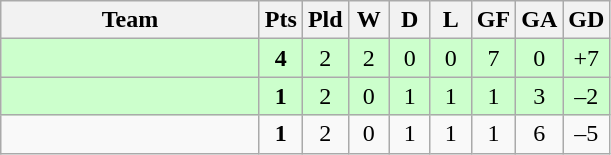<table class=wikitable style="text-align:center">
<tr>
<th width=165>Team</th>
<th width=20>Pts</th>
<th width=20>Pld</th>
<th width=20>W</th>
<th width=20>D</th>
<th width=20>L</th>
<th width=20>GF</th>
<th width=20>GA</th>
<th width=20>GD</th>
</tr>
<tr align=center style="background:#ccffcc;">
<td style="text-align:left;"></td>
<td><strong>4</strong></td>
<td>2</td>
<td>2</td>
<td>0</td>
<td>0</td>
<td>7</td>
<td>0</td>
<td>+7</td>
</tr>
<tr align=center style="background:#ccffcc;">
<td style="text-align:left;"></td>
<td><strong>1</strong></td>
<td>2</td>
<td>0</td>
<td>1</td>
<td>1</td>
<td>1</td>
<td>3</td>
<td>–2</td>
</tr>
<tr align=center>
<td style="text-align:left;"></td>
<td><strong>1</strong></td>
<td>2</td>
<td>0</td>
<td>1</td>
<td>1</td>
<td>1</td>
<td>6</td>
<td>–5</td>
</tr>
</table>
